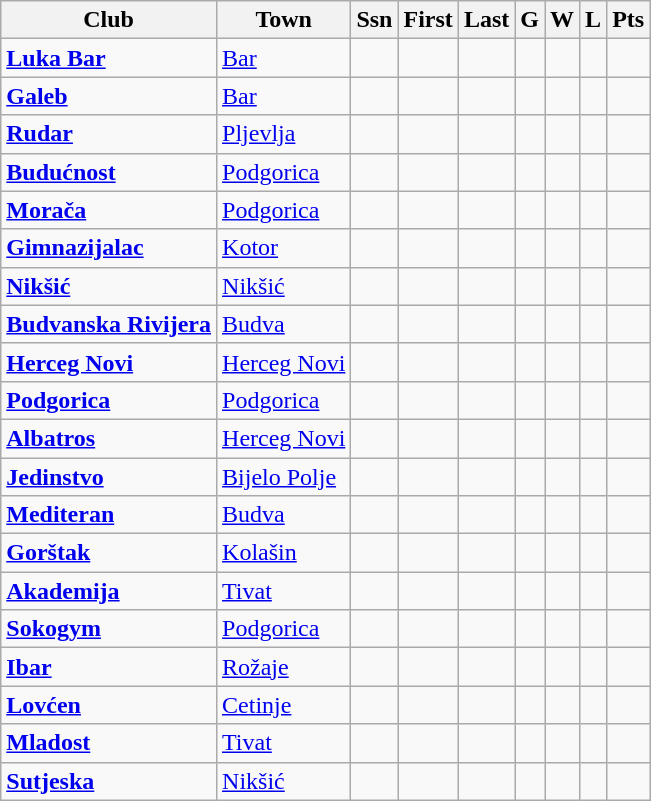<table class="wikitable">
<tr>
<th>Club</th>
<th>Town</th>
<th>Ssn</th>
<th>First</th>
<th>Last</th>
<th>G</th>
<th>W</th>
<th>L</th>
<th>Pts</th>
</tr>
<tr>
<td><strong><a href='#'>Luka Bar</a></strong></td>
<td><a href='#'>Bar</a></td>
<td></td>
<td></td>
<td></td>
<td></td>
<td></td>
<td></td>
<td></td>
</tr>
<tr>
<td><strong><a href='#'>Galeb</a></strong></td>
<td><a href='#'>Bar</a></td>
<td></td>
<td></td>
<td></td>
<td></td>
<td></td>
<td></td>
<td></td>
</tr>
<tr>
<td><strong><a href='#'>Rudar</a></strong></td>
<td><a href='#'>Pljevlja</a></td>
<td></td>
<td></td>
<td></td>
<td></td>
<td></td>
<td></td>
<td></td>
</tr>
<tr>
<td><strong><a href='#'>Budućnost</a></strong></td>
<td><a href='#'>Podgorica</a></td>
<td></td>
<td></td>
<td></td>
<td></td>
<td></td>
<td></td>
<td></td>
</tr>
<tr>
<td><strong><a href='#'>Morača</a></strong></td>
<td><a href='#'>Podgorica</a></td>
<td></td>
<td></td>
<td></td>
<td></td>
<td></td>
<td></td>
<td></td>
</tr>
<tr>
<td><strong><a href='#'>Gimnazijalac</a></strong></td>
<td><a href='#'>Kotor</a></td>
<td></td>
<td></td>
<td></td>
<td></td>
<td></td>
<td></td>
<td></td>
</tr>
<tr>
<td><strong><a href='#'>Nikšić</a></strong></td>
<td><a href='#'>Nikšić</a></td>
<td></td>
<td></td>
<td></td>
<td></td>
<td></td>
<td></td>
<td></td>
</tr>
<tr>
<td><strong><a href='#'>Budvanska Rivijera</a></strong></td>
<td><a href='#'>Budva</a></td>
<td></td>
<td></td>
<td></td>
<td></td>
<td></td>
<td></td>
<td></td>
</tr>
<tr>
<td><strong><a href='#'>Herceg Novi</a></strong></td>
<td><a href='#'>Herceg Novi</a></td>
<td></td>
<td></td>
<td></td>
<td></td>
<td></td>
<td></td>
<td></td>
</tr>
<tr>
<td><strong><a href='#'>Podgorica</a></strong></td>
<td><a href='#'>Podgorica</a></td>
<td></td>
<td></td>
<td></td>
<td></td>
<td></td>
<td></td>
<td></td>
</tr>
<tr>
<td><strong><a href='#'>Albatros</a></strong></td>
<td><a href='#'>Herceg Novi</a></td>
<td></td>
<td></td>
<td></td>
<td></td>
<td></td>
<td></td>
<td></td>
</tr>
<tr>
<td><strong><a href='#'>Jedinstvo</a></strong></td>
<td><a href='#'>Bijelo Polje</a></td>
<td></td>
<td></td>
<td></td>
<td></td>
<td></td>
<td></td>
<td></td>
</tr>
<tr>
<td><strong><a href='#'>Mediteran</a></strong></td>
<td><a href='#'>Budva</a></td>
<td></td>
<td></td>
<td></td>
<td></td>
<td></td>
<td></td>
<td></td>
</tr>
<tr>
<td><strong><a href='#'>Gorštak</a></strong></td>
<td><a href='#'>Kolašin</a></td>
<td></td>
<td></td>
<td></td>
<td></td>
<td></td>
<td></td>
<td></td>
</tr>
<tr>
<td><strong><a href='#'>Akademija</a></strong></td>
<td><a href='#'>Tivat</a></td>
<td></td>
<td></td>
<td></td>
<td></td>
<td></td>
<td></td>
<td></td>
</tr>
<tr>
<td><strong><a href='#'>Sokogym</a></strong></td>
<td><a href='#'>Podgorica</a></td>
<td></td>
<td></td>
<td></td>
<td></td>
<td></td>
<td></td>
<td></td>
</tr>
<tr>
<td><strong><a href='#'>Ibar</a></strong></td>
<td><a href='#'>Rožaje</a></td>
<td></td>
<td></td>
<td></td>
<td></td>
<td></td>
<td></td>
<td></td>
</tr>
<tr>
<td><strong><a href='#'>Lovćen</a></strong></td>
<td><a href='#'>Cetinje</a></td>
<td></td>
<td></td>
<td></td>
<td></td>
<td></td>
<td></td>
<td></td>
</tr>
<tr>
<td><strong><a href='#'>Mladost</a></strong></td>
<td><a href='#'>Tivat</a></td>
<td></td>
<td></td>
<td></td>
<td></td>
<td></td>
<td></td>
<td></td>
</tr>
<tr>
<td><strong><a href='#'>Sutjeska</a></strong></td>
<td><a href='#'>Nikšić</a></td>
<td></td>
<td></td>
<td></td>
<td></td>
<td></td>
<td></td>
<td></td>
</tr>
</table>
